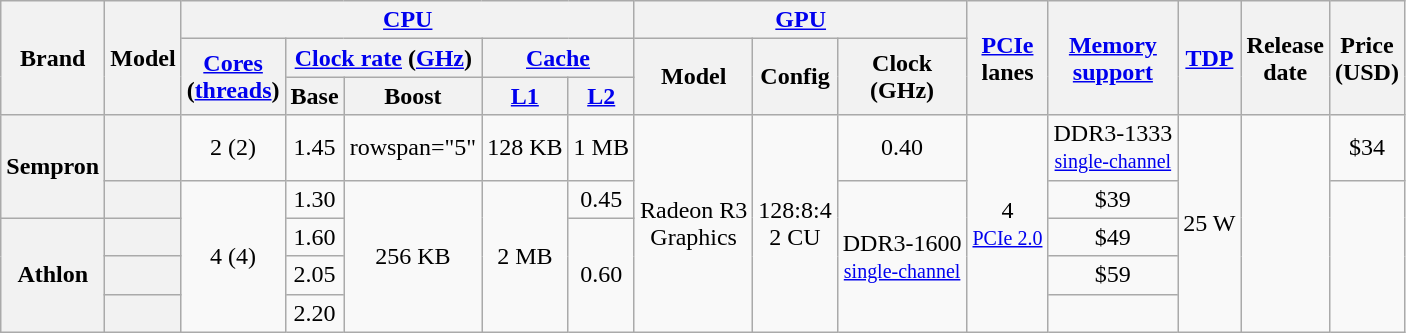<table class="wikitable" style="text-align: center;">
<tr>
<th rowspan="3">Brand</th>
<th rowspan="3">Model</th>
<th colspan="5"><a href='#'>CPU</a></th>
<th colspan="3"><a href='#'>GPU</a></th>
<th rowspan="3"><a href='#'>PCIe</a><br>lanes</th>
<th rowspan="3"><a href='#'>Memory<br>support</a></th>
<th rowspan="3"><a href='#'>TDP</a></th>
<th rowspan="3">Release<br>date</th>
<th rowspan="3">Price<br>(USD)</th>
</tr>
<tr>
<th rowspan="2"><a href='#'>Cores</a><br>(<a href='#'>threads</a>)</th>
<th colspan="2"><a href='#'>Clock rate</a> (<a href='#'>GHz</a>)</th>
<th colspan="2"><a href='#'>Cache</a></th>
<th rowspan="2">Model</th>
<th rowspan="2">Config</th>
<th rowspan="2">Clock<br>(GHz)</th>
</tr>
<tr>
<th>Base</th>
<th>Boost</th>
<th><a href='#'>L1</a></th>
<th><a href='#'>L2</a></th>
</tr>
<tr>
<th rowspan="2">Sempron</th>
<th style="text-align: left"></th>
<td>2 (2)</td>
<td>1.45</td>
<td>rowspan="5" </td>
<td>128 KB</td>
<td>1 MB</td>
<td rowspan="5">Radeon R3<br>Graphics</td>
<td rowspan="5">128:8:4<br>2 CU</td>
<td>0.40</td>
<td rowspan="5">4<br><small><a href='#'>PCIe 2.0</a></small></td>
<td>DDR3-1333<br><small><a href='#'>single-channel</a></small></td>
<td rowspan="5">25 W</td>
<td rowspan="5"></td>
<td>$34</td>
</tr>
<tr>
<th style="text-align: left"></th>
<td rowspan="4">4 (4)</td>
<td>1.30</td>
<td rowspan="4">256 KB</td>
<td rowspan="4">2 MB</td>
<td>0.45</td>
<td rowspan="4">DDR3-1600 <br> <small><a href='#'>single-channel</a></small></td>
<td>$39</td>
</tr>
<tr>
<th rowspan="3">Athlon</th>
<th style="text-align: left"></th>
<td>1.60</td>
<td rowspan="3">0.60</td>
<td>$49</td>
</tr>
<tr>
<th style="text-align: left"></th>
<td>2.05</td>
<td>$59</td>
</tr>
<tr>
<th style="text-align: left"></th>
<td>2.20</td>
<td></td>
</tr>
</table>
